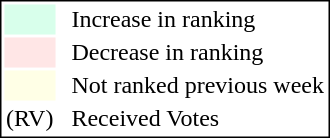<table style="border:1px solid black;">
<tr>
<td style="background:#D8FFEB; width:20px;"></td>
<td> </td>
<td>Increase in ranking</td>
</tr>
<tr>
<td style="background:#FFE6E6; width:20px;"></td>
<td> </td>
<td>Decrease in ranking</td>
</tr>
<tr>
<td style="background:#FFFFE6; width:20px;"></td>
<td> </td>
<td>Not ranked previous week</td>
</tr>
<tr>
<td>(RV)</td>
<td> </td>
<td>Received Votes</td>
</tr>
</table>
